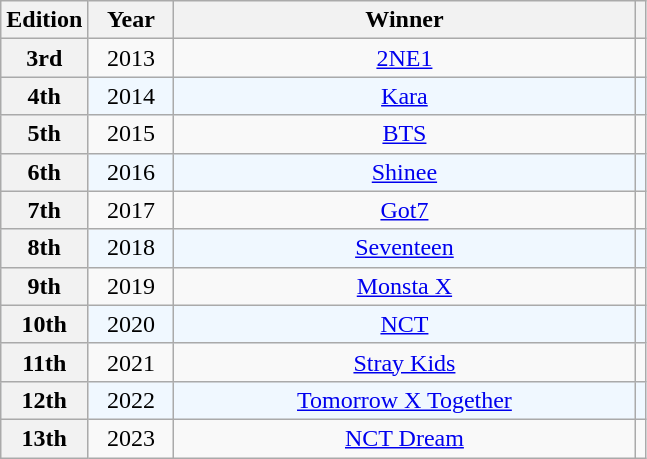<table class="wikitable plainrowheaders" style="text-align: center">
<tr>
<th scope="col" width="50">Edition</th>
<th scope="col" width="50">Year</th>
<th scope="col" width="300">Winner</th>
<th scope="col"></th>
</tr>
<tr>
<th scope="row" style="text-align:center">3rd</th>
<td>2013</td>
<td><a href='#'>2NE1</a></td>
<td></td>
</tr>
<tr style="background:#F0F8FF">
<th scope="row" style="text-align:center">4th</th>
<td>2014</td>
<td><a href='#'>Kara</a></td>
<td></td>
</tr>
<tr>
<th scope="row" style="text-align:center">5th</th>
<td>2015</td>
<td><a href='#'>BTS</a></td>
<td></td>
</tr>
<tr style="background:#F0F8FF">
<th scope="row" style="text-align:center">6th</th>
<td>2016</td>
<td><a href='#'>Shinee</a></td>
<td></td>
</tr>
<tr>
<th scope="row" style="text-align:center">7th</th>
<td>2017</td>
<td><a href='#'>Got7</a></td>
<td></td>
</tr>
<tr style="background:#F0F8FF">
<th scope="row" style="text-align:center">8th</th>
<td>2018</td>
<td><a href='#'>Seventeen</a></td>
<td></td>
</tr>
<tr>
<th scope="row" style="text-align:center">9th</th>
<td>2019</td>
<td><a href='#'>Monsta X</a></td>
<td></td>
</tr>
<tr style="background:#F0F8FF">
<th scope="row" style="text-align:center">10th</th>
<td>2020</td>
<td><a href='#'>NCT</a></td>
<td></td>
</tr>
<tr>
<th scope="row" style="text-align:center">11th</th>
<td>2021</td>
<td><a href='#'>Stray Kids</a></td>
<td></td>
</tr>
<tr style="background:#F0F8FF">
<th scope="row" style="text-align:center">12th</th>
<td>2022</td>
<td><a href='#'>Tomorrow X Together</a></td>
<td></td>
</tr>
<tr>
<th scope="row" style="text-align:center">13th</th>
<td>2023</td>
<td><a href='#'>NCT Dream</a></td>
<td></td>
</tr>
</table>
